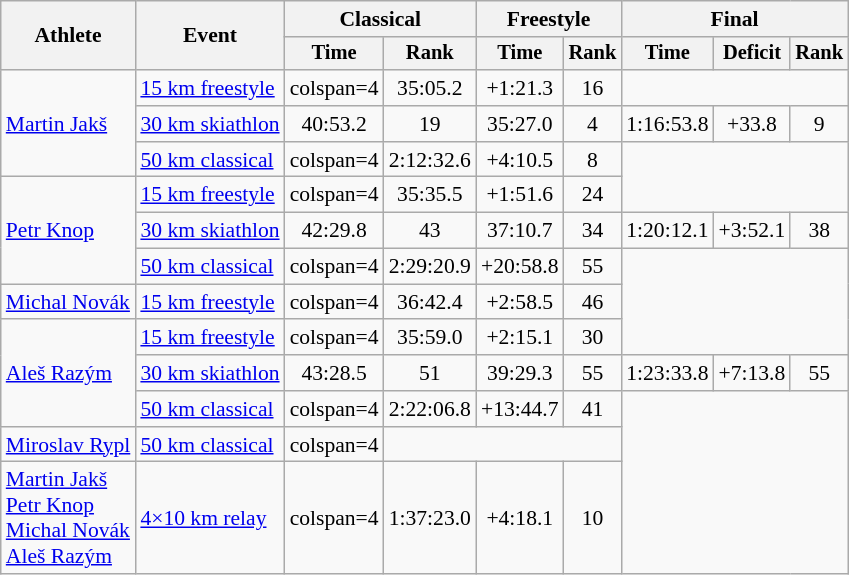<table class="wikitable" style="font-size:90%">
<tr>
<th rowspan=2>Athlete</th>
<th rowspan=2>Event</th>
<th colspan=2>Classical</th>
<th colspan=2>Freestyle</th>
<th colspan=3>Final</th>
</tr>
<tr style="font-size: 95%">
<th>Time</th>
<th>Rank</th>
<th>Time</th>
<th>Rank</th>
<th>Time</th>
<th>Deficit</th>
<th>Rank</th>
</tr>
<tr align=center>
<td align=left rowspan=3><a href='#'>Martin Jakš</a></td>
<td align=left><a href='#'>15 km freestyle</a></td>
<td>colspan=4 </td>
<td>35:05.2</td>
<td>+1:21.3</td>
<td>16</td>
</tr>
<tr align=center>
<td align=left><a href='#'>30 km skiathlon</a></td>
<td>40:53.2</td>
<td>19</td>
<td>35:27.0</td>
<td>4</td>
<td>1:16:53.8</td>
<td>+33.8</td>
<td>9</td>
</tr>
<tr align=center>
<td align=left><a href='#'>50 km classical</a></td>
<td>colspan=4 </td>
<td>2:12:32.6</td>
<td>+4:10.5</td>
<td>8</td>
</tr>
<tr align=center>
<td align=left rowspan=3><a href='#'>Petr Knop</a></td>
<td align=left><a href='#'>15 km freestyle</a></td>
<td>colspan=4 </td>
<td>35:35.5</td>
<td>+1:51.6</td>
<td>24</td>
</tr>
<tr align=center>
<td align=left><a href='#'>30 km skiathlon</a></td>
<td>42:29.8</td>
<td>43</td>
<td>37:10.7</td>
<td>34</td>
<td>1:20:12.1</td>
<td>+3:52.1</td>
<td>38</td>
</tr>
<tr align=center>
<td align=left><a href='#'>50 km classical</a></td>
<td>colspan=4 </td>
<td>2:29:20.9</td>
<td>+20:58.8</td>
<td>55</td>
</tr>
<tr align=center>
<td align=left><a href='#'>Michal Novák</a></td>
<td align=left><a href='#'>15 km freestyle</a></td>
<td>colspan=4 </td>
<td>36:42.4</td>
<td>+2:58.5</td>
<td>46</td>
</tr>
<tr align=center>
<td align=left rowspan=3><a href='#'>Aleš Razým</a></td>
<td align=left><a href='#'>15 km freestyle</a></td>
<td>colspan=4 </td>
<td>35:59.0</td>
<td>+2:15.1</td>
<td>30</td>
</tr>
<tr align=center>
<td align=left><a href='#'>30 km skiathlon</a></td>
<td>43:28.5</td>
<td>51</td>
<td>39:29.3</td>
<td>55</td>
<td>1:23:33.8</td>
<td>+7:13.8</td>
<td>55</td>
</tr>
<tr align=center>
<td align=left><a href='#'>50 km classical</a></td>
<td>colspan=4 </td>
<td>2:22:06.8</td>
<td>+13:44.7</td>
<td>41</td>
</tr>
<tr align=center>
<td align=left><a href='#'>Miroslav Rypl</a></td>
<td align=left><a href='#'>50 km classical</a></td>
<td>colspan=4 </td>
<td colspan=3></td>
</tr>
<tr align=center>
<td align=left><a href='#'>Martin Jakš</a><br><a href='#'>Petr Knop</a><br><a href='#'>Michal Novák</a><br><a href='#'>Aleš Razým</a></td>
<td align=left><a href='#'>4×10 km relay</a></td>
<td>colspan=4 </td>
<td>1:37:23.0</td>
<td>+4:18.1</td>
<td>10</td>
</tr>
</table>
